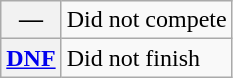<table class="wikitable">
<tr>
<th scope="row">—</th>
<td>Did not compete</td>
</tr>
<tr>
<th scope="row"><a href='#'>DNF</a></th>
<td>Did not finish</td>
</tr>
</table>
